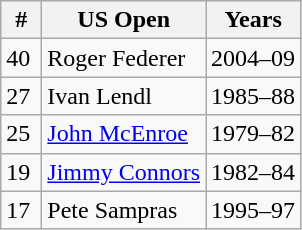<table class="wikitable" style="display:inline-table;">
<tr>
<th width=20>#</th>
<th>US Open</th>
<th>Years</th>
</tr>
<tr>
<td>40</td>
<td> Roger Federer</td>
<td>2004–09</td>
</tr>
<tr>
<td>27</td>
<td> Ivan Lendl</td>
<td>1985–88</td>
</tr>
<tr>
<td>25</td>
<td> <a href='#'>John McEnroe</a></td>
<td>1979–82</td>
</tr>
<tr>
<td>19</td>
<td> <a href='#'>Jimmy Connors</a></td>
<td>1982–84</td>
</tr>
<tr>
<td>17</td>
<td> Pete Sampras</td>
<td>1995–97</td>
</tr>
</table>
